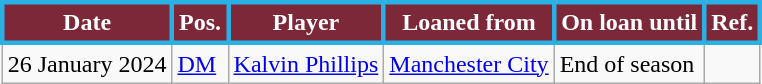<table class="wikitable plainrowheaders sortable">
<tr>
<th style="background:#7D2838;color:white;border:3px solid #29B1E6">Date</th>
<th style="background:#7D2838;color:white;border:3px solid #29B1E6">Pos.</th>
<th style="background:#7D2838;color:white;border:3px solid #29B1E6">Player</th>
<th style="background:#7D2838;color:white;border:3px solid #29B1E6">Loaned from</th>
<th style="background:#7D2838;color:white;border:3px solid #29B1E6">On loan until</th>
<th style="background:#7D2838;color:white;border:3px solid #29B1E6">Ref.</th>
</tr>
<tr>
<td>26 January 2024</td>
<td><a href='#'>DM</a></td>
<td> <a href='#'>Kalvin Phillips</a></td>
<td> <a href='#'>Manchester City</a></td>
<td>End of season</td>
<td></td>
</tr>
</table>
